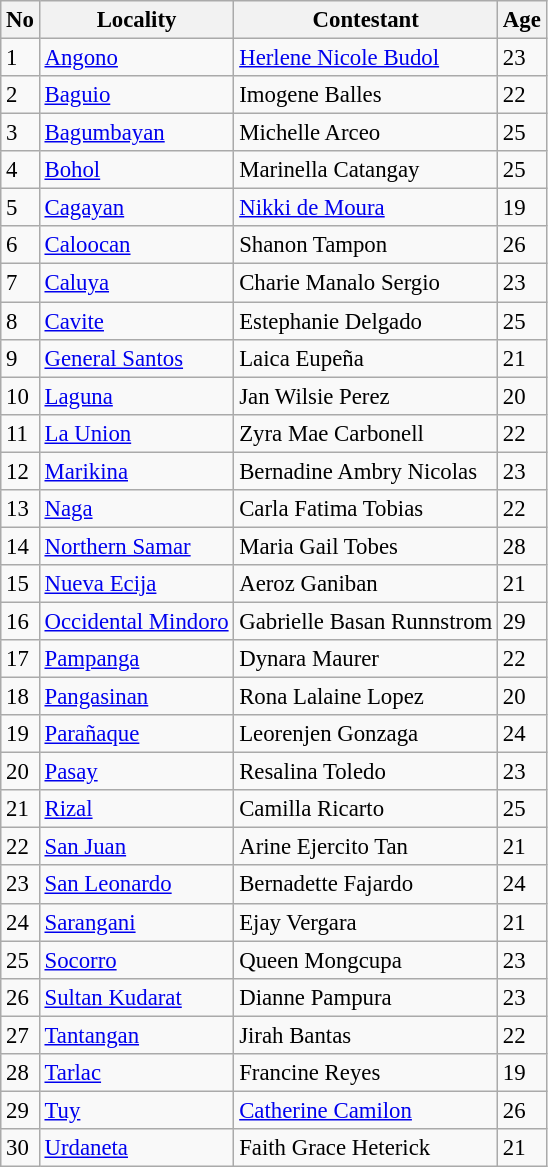<table class="wikitable sortable" style="font-size:95%;">
<tr>
<th>No</th>
<th>Locality</th>
<th>Contestant</th>
<th>Age</th>
</tr>
<tr>
<td>1</td>
<td><a href='#'>Angono</a></td>
<td><a href='#'>Herlene Nicole Budol</a></td>
<td>23</td>
</tr>
<tr>
<td>2</td>
<td><a href='#'>Baguio</a></td>
<td>Imogene Balles</td>
<td>22</td>
</tr>
<tr>
<td>3</td>
<td><a href='#'>Bagumbayan</a></td>
<td>Michelle Arceo</td>
<td>25</td>
</tr>
<tr>
<td>4</td>
<td><a href='#'>Bohol</a></td>
<td>Marinella Catangay</td>
<td>25</td>
</tr>
<tr>
<td>5</td>
<td><a href='#'>Cagayan</a></td>
<td><a href='#'>Nikki de Moura</a></td>
<td>19</td>
</tr>
<tr>
<td>6</td>
<td><a href='#'>Caloocan</a></td>
<td>Shanon Tampon</td>
<td>26</td>
</tr>
<tr>
<td>7</td>
<td><a href='#'>Caluya</a></td>
<td>Charie Manalo Sergio</td>
<td>23</td>
</tr>
<tr>
<td>8</td>
<td><a href='#'>Cavite</a></td>
<td>Estephanie Delgado</td>
<td>25</td>
</tr>
<tr>
<td>9</td>
<td><a href='#'>General Santos</a></td>
<td>Laica Eupeña</td>
<td>21</td>
</tr>
<tr>
<td>10</td>
<td><a href='#'>Laguna</a></td>
<td>Jan Wilsie Perez</td>
<td>20</td>
</tr>
<tr>
<td>11</td>
<td><a href='#'>La Union</a></td>
<td>Zyra Mae Carbonell</td>
<td>22</td>
</tr>
<tr>
<td>12</td>
<td><a href='#'>Marikina</a></td>
<td>Bernadine Ambry Nicolas</td>
<td>23</td>
</tr>
<tr>
<td>13</td>
<td><a href='#'>Naga</a></td>
<td>Carla Fatima Tobias</td>
<td>22</td>
</tr>
<tr>
<td>14</td>
<td><a href='#'>Northern Samar</a></td>
<td>Maria Gail Tobes</td>
<td>28</td>
</tr>
<tr>
<td>15</td>
<td><a href='#'>Nueva Ecija</a></td>
<td>Aeroz Ganiban</td>
<td>21</td>
</tr>
<tr>
<td>16</td>
<td><a href='#'>Occidental Mindoro</a></td>
<td>Gabrielle Basan Runnstrom</td>
<td>29</td>
</tr>
<tr>
<td>17</td>
<td><a href='#'>Pampanga</a></td>
<td>Dynara Maurer</td>
<td>22</td>
</tr>
<tr>
<td>18</td>
<td><a href='#'>Pangasinan</a></td>
<td>Rona Lalaine Lopez</td>
<td>20</td>
</tr>
<tr>
<td>19</td>
<td><a href='#'>Parañaque</a></td>
<td>Leorenjen Gonzaga</td>
<td>24</td>
</tr>
<tr>
<td>20</td>
<td><a href='#'>Pasay</a></td>
<td>Resalina Toledo</td>
<td>23</td>
</tr>
<tr>
<td>21</td>
<td><a href='#'>Rizal</a></td>
<td>Camilla Ricarto</td>
<td>25</td>
</tr>
<tr>
<td>22</td>
<td><a href='#'>San Juan</a></td>
<td>Arine Ejercito Tan</td>
<td>21</td>
</tr>
<tr>
<td>23</td>
<td><a href='#'>San Leonardo</a></td>
<td>Bernadette Fajardo</td>
<td>24</td>
</tr>
<tr>
<td>24</td>
<td><a href='#'>Sarangani</a></td>
<td>Ejay Vergara</td>
<td>21</td>
</tr>
<tr>
<td>25</td>
<td><a href='#'>Socorro</a></td>
<td>Queen Mongcupa</td>
<td>23</td>
</tr>
<tr>
<td>26</td>
<td><a href='#'>Sultan Kudarat</a></td>
<td>Dianne Pampura</td>
<td>23</td>
</tr>
<tr>
<td>27</td>
<td><a href='#'>Tantangan</a></td>
<td>Jirah Bantas</td>
<td>22</td>
</tr>
<tr>
<td>28</td>
<td><a href='#'>Tarlac</a></td>
<td>Francine Reyes</td>
<td>19</td>
</tr>
<tr>
<td>29</td>
<td><a href='#'>Tuy</a></td>
<td><a href='#'>Catherine Camilon</a></td>
<td>26</td>
</tr>
<tr>
<td>30</td>
<td><a href='#'>Urdaneta</a></td>
<td>Faith Grace Heterick</td>
<td>21</td>
</tr>
</table>
